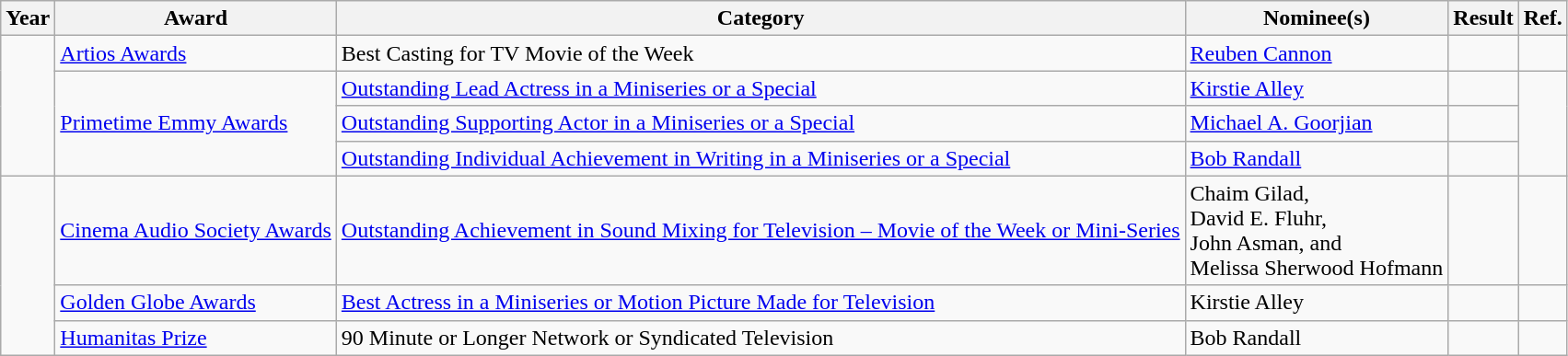<table class="wikitable sortable">
<tr>
<th>Year</th>
<th>Award</th>
<th>Category</th>
<th>Nominee(s)</th>
<th>Result</th>
<th>Ref.</th>
</tr>
<tr>
<td rowspan="4"></td>
<td><a href='#'>Artios Awards</a></td>
<td>Best Casting for TV Movie of the Week</td>
<td><a href='#'>Reuben Cannon</a></td>
<td></td>
<td align="center"></td>
</tr>
<tr>
<td rowspan="3"><a href='#'>Primetime Emmy Awards</a></td>
<td><a href='#'>Outstanding Lead Actress in a Miniseries or a Special</a></td>
<td><a href='#'>Kirstie Alley</a></td>
<td></td>
<td align="center" rowspan="3"></td>
</tr>
<tr>
<td><a href='#'>Outstanding Supporting Actor in a Miniseries or a Special</a></td>
<td><a href='#'>Michael A. Goorjian</a></td>
<td></td>
</tr>
<tr>
<td><a href='#'>Outstanding Individual Achievement in Writing in a Miniseries or a Special</a></td>
<td><a href='#'>Bob Randall</a></td>
<td></td>
</tr>
<tr>
<td rowspan="3"></td>
<td><a href='#'>Cinema Audio Society Awards</a></td>
<td><a href='#'>Outstanding Achievement in Sound Mixing for Television – Movie of the Week or Mini-Series</a></td>
<td>Chaim Gilad, <br> David E. Fluhr, <br> John Asman, and <br> Melissa Sherwood Hofmann</td>
<td></td>
<td align="center"></td>
</tr>
<tr>
<td><a href='#'>Golden Globe Awards</a></td>
<td><a href='#'>Best Actress in a Miniseries or Motion Picture Made for Television</a></td>
<td>Kirstie Alley</td>
<td></td>
<td align="center"></td>
</tr>
<tr>
<td><a href='#'>Humanitas Prize</a></td>
<td>90 Minute or Longer Network or Syndicated Television</td>
<td>Bob Randall</td>
<td></td>
<td align="center"></td>
</tr>
</table>
